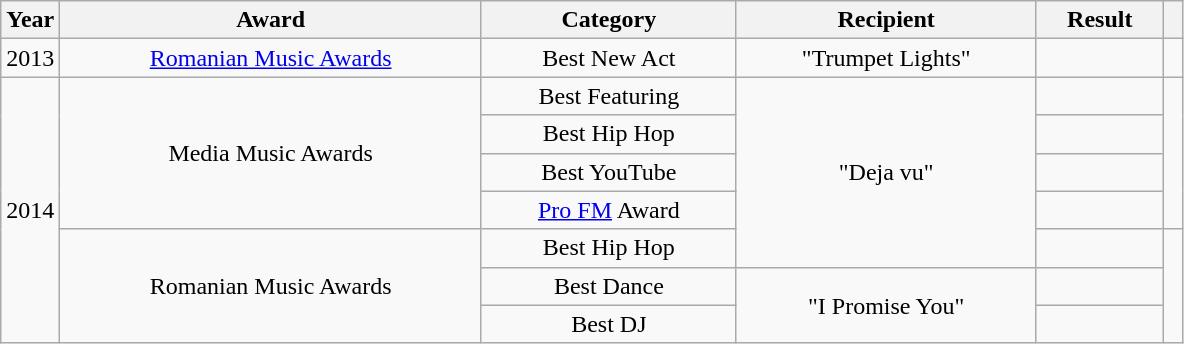<table class="wikitable plainrowheaders" style="text-align:center;">
<tr>
<th style="width:5%;">Year</th>
<th>Award</th>
<th>Category</th>
<th>Recipient</th>
<th>Result</th>
<th></th>
</tr>
<tr>
<td>2013</td>
<td><a href='#'>Romanian Music Awards</a></td>
<td>Best New Act</td>
<td>"Trumpet Lights" </td>
<td></td>
<td style="text-align:center;"></td>
</tr>
<tr>
<td rowspan="7" scope="row">2014</td>
<td rowspan="4" scope="row">Media Music Awards</td>
<td>Best Featuring</td>
<td rowspan="5" scope="row">"Deja vu" </td>
<td></td>
<td rowspan="4" style="text-align:center;"></td>
</tr>
<tr>
<td>Best Hip Hop</td>
<td></td>
</tr>
<tr>
<td>Best YouTube</td>
<td></td>
</tr>
<tr>
<td><a href='#'>Pro FM</a> Award</td>
<td></td>
</tr>
<tr>
<td rowspan="3" scope="row">Romanian Music Awards</td>
<td>Best Hip Hop</td>
<td></td>
<td rowspan="3" style="text-align:center;"></td>
</tr>
<tr>
<td>Best Dance</td>
<td rowspan="2" scope="row">"I Promise You" </td>
<td></td>
</tr>
<tr>
<td>Best DJ</td>
<td></td>
</tr>
</table>
